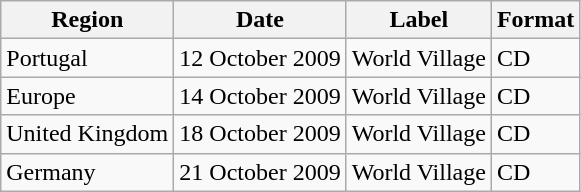<table class="wikitable">
<tr>
<th>Region</th>
<th>Date</th>
<th>Label</th>
<th>Format</th>
</tr>
<tr>
<td>Portugal<br></td>
<td>12 October 2009</td>
<td>World Village</td>
<td>CD</td>
</tr>
<tr>
<td>Europe<br></td>
<td>14 October 2009</td>
<td>World Village</td>
<td>CD</td>
</tr>
<tr>
<td>United Kingdom<br></td>
<td>18 October 2009</td>
<td>World Village</td>
<td>CD</td>
</tr>
<tr>
<td>Germany<br></td>
<td>21 October 2009</td>
<td>World Village</td>
<td>CD</td>
</tr>
</table>
